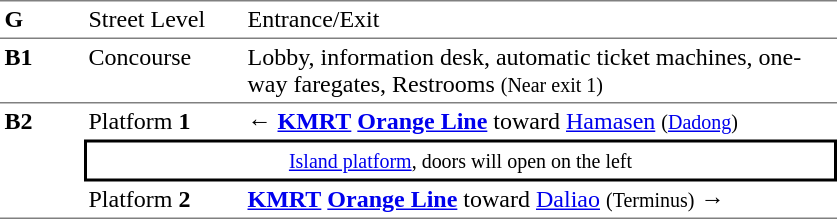<table table border=0 cellspacing=0 cellpadding=3>
<tr>
<td style="border-bottom:solid 1px gray;border-top:solid 1px gray;" width=50 valign=top><strong>G</strong></td>
<td style="border-top:solid 1px gray;border-bottom:solid 1px gray;" width=100 valign=top>Street Level</td>
<td style="border-top:solid 1px gray;border-bottom:solid 1px gray;" width=390 valign=top>Entrance/Exit</td>
</tr>
<tr>
<td style="border-bottom:solid 1px gray;" valign=top><strong>B1</strong></td>
<td style="border-bottom:solid 1px gray;" valign=top>Concourse</td>
<td style="border-bottom:solid 1px gray;" width=390>Lobby, information desk, automatic ticket machines, one-way faregates, Restrooms <small>(Near exit 1)</small></td>
</tr>
<tr>
<td style="border-bottom:solid 1px gray;" rowspan=3 valign=top><strong>B2</strong></td>
<td>Platform <span><strong>1</strong></span></td>
<td>← <a href='#'><span><strong>KMRT</strong></span></a> <a href='#'><span><strong>Orange Line</strong></span></a> toward <a href='#'>Hamasen</a> <small>(<a href='#'>Dadong</a>)</small></td>
</tr>
<tr>
<td style="border-top:solid 2px black;border-right:solid 2px black;border-left:solid 2px black;border-bottom:solid 2px black;text-align:center;" colspan=2><small><a href='#'>Island platform</a>, doors will open on the left</small></td>
</tr>
<tr>
<td style="border-bottom:solid 1px gray;">Platform <span><strong>2</strong></span></td>
<td style="border-bottom:solid 1px gray;"> <a href='#'><span><strong>KMRT</strong></span></a> <a href='#'><span><strong>Orange Line</strong></span></a> toward <a href='#'>Daliao</a> <small>(Terminus)</small> →</td>
</tr>
</table>
